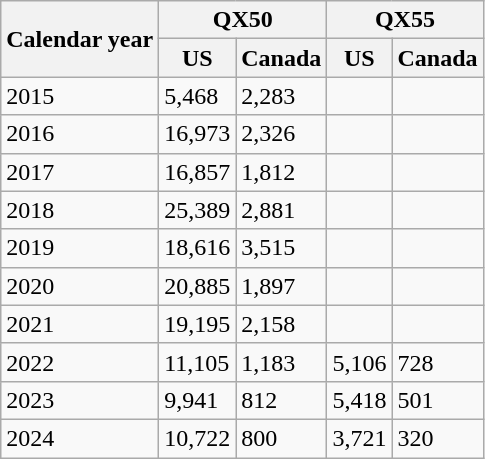<table class="wikitable">
<tr>
<th rowspan=2>Calendar year</th>
<th colspan=2>QX50</th>
<th colspan=2>QX55</th>
</tr>
<tr>
<th>US</th>
<th>Canada</th>
<th>US</th>
<th>Canada</th>
</tr>
<tr>
<td>2015</td>
<td>5,468</td>
<td>2,283</td>
<td></td>
<td></td>
</tr>
<tr>
<td>2016</td>
<td>16,973</td>
<td>2,326</td>
<td></td>
<td></td>
</tr>
<tr>
<td>2017</td>
<td>16,857</td>
<td>1,812</td>
<td></td>
<td></td>
</tr>
<tr>
<td>2018</td>
<td>25,389</td>
<td>2,881</td>
<td></td>
<td></td>
</tr>
<tr>
<td>2019</td>
<td>18,616</td>
<td>3,515</td>
<td></td>
<td></td>
</tr>
<tr>
<td>2020</td>
<td>20,885</td>
<td>1,897</td>
<td></td>
<td></td>
</tr>
<tr>
<td>2021</td>
<td>19,195</td>
<td>2,158</td>
<td></td>
<td></td>
</tr>
<tr>
<td>2022</td>
<td>11,105</td>
<td>1,183</td>
<td>5,106</td>
<td>728</td>
</tr>
<tr>
<td>2023</td>
<td>9,941</td>
<td>812</td>
<td>5,418</td>
<td>501</td>
</tr>
<tr>
<td>2024</td>
<td>10,722</td>
<td>800</td>
<td>3,721</td>
<td>320</td>
</tr>
</table>
